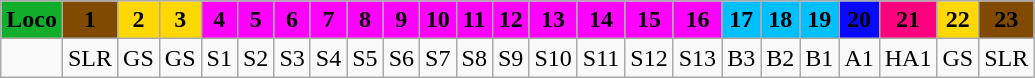<table class="wikitable plainrowheaders unsortable" style="text-align:center">
<tr>
<th rowspan="1" scope="col" style="background:#12ad2b;"><span>Loco</span></th>
<th rowspan="1" scope="col" style="background:#804a00;"><span>1</span></th>
<th rowspan="1" scope="col" style="background:#ffd801;">2</th>
<th rowspan="1" scope="col" style="background:#ffd801;">3</th>
<th rowspan="1" scope="col" style="background:#ff00ff;">4</th>
<th rowspan="1" scope="col" style="background:#ff00ff;">5</th>
<th rowspan="1" scope="col" style="background:#ff00ff;">6</th>
<th rowspan="1" scope="col" style="background:#ff00ff;">7</th>
<th rowspan="1" scope="col" style="background:#ff00ff;">8</th>
<th rowspan="1" scope="col" style="background:#ff00ff;">9</th>
<th rowspan="1" scope="col" style="background:#ff00ff;">10</th>
<th rowspan="1" scope="col" style="background:#ff00ff;">11</th>
<th rowspan="1" scope="col" style="background:#ff00ff;">12</th>
<th rowspan="1" scope="col" style="background:#ff00ff;">13</th>
<th rowspan="1" scope="col" style="background:#ff00ff;">14</th>
<th rowspan="1" scope="col" style="background:#ff00ff;">15</th>
<th rowspan="1" scope="col" style="background:#ff00ff">16</th>
<th rowspan="1" scope="col" style="background:#00bfff">17</th>
<th rowspan="1" scope="col" style="background:#00bfff">18</th>
<th rowspan="1" scope="col" style="background:#00bfff;">19</th>
<th rowspan="1" scope="col" style="background:#0909ff;"><span>20</span></th>
<th rowspan="1" scope="col" style="background:#ff007f;"><span>21</span></th>
<th rowspan="1" scope="col" style="background:#ffd801;">22</th>
<th rowspan="1" scope="col" style="background:#804a00;"><span>23</span></th>
</tr>
<tr>
<td><strong></strong></td>
<td>SLR</td>
<td>GS</td>
<td>GS</td>
<td>S1</td>
<td>S2</td>
<td>S3</td>
<td>S4</td>
<td>S5</td>
<td>S6</td>
<td>S7</td>
<td>S8</td>
<td>S9</td>
<td>S10</td>
<td>S11</td>
<td>S12</td>
<td>S13</td>
<td>B3</td>
<td>B2</td>
<td>B1</td>
<td>A1</td>
<td>HA1</td>
<td>GS</td>
<td>SLR</td>
</tr>
</table>
